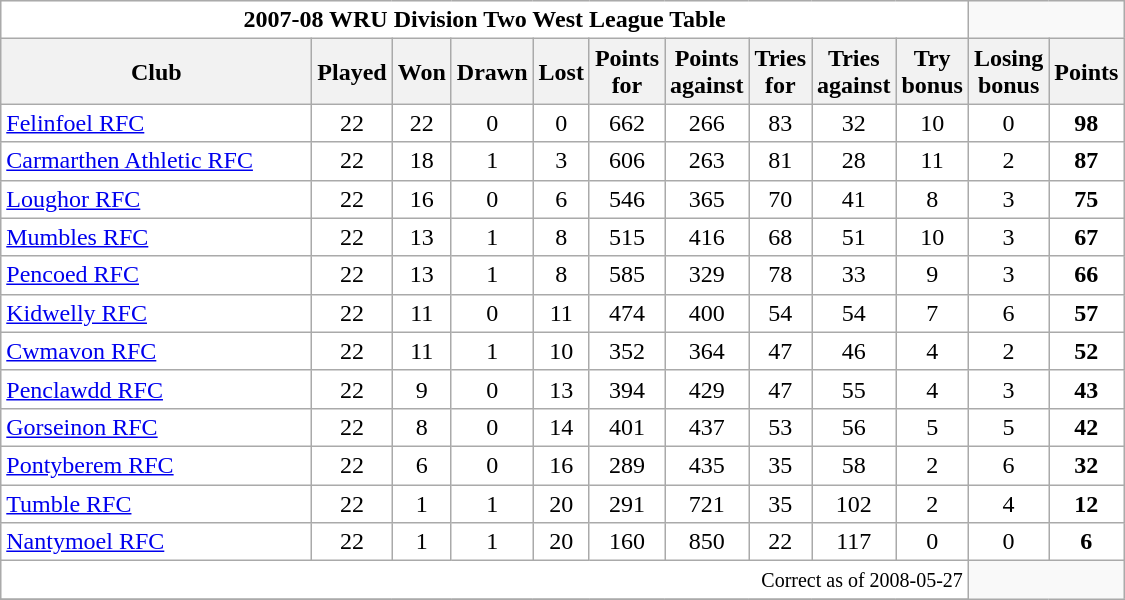<table class="wikitable" style="float:left; margin-right:15px; text-align: center;">
<tr>
<td colspan="10" bgcolor="#FFFFFF" cellpadding="0" cellspacing="0"><strong>2007-08 WRU Division Two West League Table</strong></td>
</tr>
<tr>
<th bgcolor="#efefef" width="200">Club</th>
<th bgcolor="#efefef" width="20">Played</th>
<th bgcolor="#efefef" width="20">Won</th>
<th bgcolor="#efefef" width="20">Drawn</th>
<th bgcolor="#efefef" width="20">Lost</th>
<th bgcolor="#efefef" width="20">Points for</th>
<th bgcolor="#efefef" width="20">Points against</th>
<th bgcolor="#efefef" width="20">Tries for</th>
<th bgcolor="#efefef" width="20">Tries against</th>
<th bgcolor="#efefef" width="20">Try bonus</th>
<th bgcolor="#efefef" width="20">Losing bonus</th>
<th bgcolor="#efefef" width="20">Points</th>
</tr>
<tr bgcolor=#ffffff align=center>
<td align=left><a href='#'>Felinfoel RFC</a></td>
<td>22</td>
<td>22</td>
<td>0</td>
<td>0</td>
<td>662</td>
<td>266</td>
<td>83</td>
<td>32</td>
<td>10</td>
<td>0</td>
<td><strong>98</strong></td>
</tr>
<tr bgcolor=#ffffff align=center>
<td align=left><a href='#'>Carmarthen Athletic RFC</a></td>
<td>22</td>
<td>18</td>
<td>1</td>
<td>3</td>
<td>606</td>
<td>263</td>
<td>81</td>
<td>28</td>
<td>11</td>
<td>2</td>
<td><strong>87</strong></td>
</tr>
<tr bgcolor=#ffffff align=center>
<td align=left><a href='#'>Loughor RFC</a></td>
<td>22</td>
<td>16</td>
<td>0</td>
<td>6</td>
<td>546</td>
<td>365</td>
<td>70</td>
<td>41</td>
<td>8</td>
<td>3</td>
<td><strong>75</strong></td>
</tr>
<tr bgcolor=#ffffff align=center>
<td align=left><a href='#'>Mumbles RFC</a></td>
<td>22</td>
<td>13</td>
<td>1</td>
<td>8</td>
<td>515</td>
<td>416</td>
<td>68</td>
<td>51</td>
<td>10</td>
<td>3</td>
<td><strong>67</strong></td>
</tr>
<tr bgcolor=#ffffff align=center>
<td align=left><a href='#'>Pencoed RFC</a></td>
<td>22</td>
<td>13</td>
<td>1</td>
<td>8</td>
<td>585</td>
<td>329</td>
<td>78</td>
<td>33</td>
<td>9</td>
<td>3</td>
<td><strong>66</strong></td>
</tr>
<tr bgcolor=#ffffff align=center>
<td align=left><a href='#'>Kidwelly RFC</a></td>
<td>22</td>
<td>11</td>
<td>0</td>
<td>11</td>
<td>474</td>
<td>400</td>
<td>54</td>
<td>54</td>
<td>7</td>
<td>6</td>
<td><strong>57</strong></td>
</tr>
<tr bgcolor=#ffffff align=center>
<td align=left><a href='#'>Cwmavon RFC</a></td>
<td>22</td>
<td>11</td>
<td>1</td>
<td>10</td>
<td>352</td>
<td>364</td>
<td>47</td>
<td>46</td>
<td>4</td>
<td>2</td>
<td><strong>52</strong></td>
</tr>
<tr bgcolor=#ffffff align=center>
<td align=left><a href='#'>Penclawdd RFC</a></td>
<td>22</td>
<td>9</td>
<td>0</td>
<td>13</td>
<td>394</td>
<td>429</td>
<td>47</td>
<td>55</td>
<td>4</td>
<td>3</td>
<td><strong>43</strong></td>
</tr>
<tr bgcolor=#ffffff align=center>
<td align=left><a href='#'>Gorseinon RFC</a></td>
<td>22</td>
<td>8</td>
<td>0</td>
<td>14</td>
<td>401</td>
<td>437</td>
<td>53</td>
<td>56</td>
<td>5</td>
<td>5</td>
<td><strong>42</strong></td>
</tr>
<tr bgcolor=#ffffff align=center>
<td align=left><a href='#'>Pontyberem RFC</a></td>
<td>22</td>
<td>6</td>
<td>0</td>
<td>16</td>
<td>289</td>
<td>435</td>
<td>35</td>
<td>58</td>
<td>2</td>
<td>6</td>
<td><strong>32</strong></td>
</tr>
<tr bgcolor=#ffffff align=center>
<td align=left><a href='#'>Tumble RFC</a></td>
<td>22</td>
<td>1</td>
<td>1</td>
<td>20</td>
<td>291</td>
<td>721</td>
<td>35</td>
<td>102</td>
<td>2</td>
<td>4</td>
<td><strong>12</strong></td>
</tr>
<tr bgcolor=#ffffff align=center>
<td align=left><a href='#'>Nantymoel RFC</a></td>
<td>22</td>
<td>1</td>
<td>1</td>
<td>20</td>
<td>160</td>
<td>850</td>
<td>22</td>
<td>117</td>
<td>0</td>
<td>0</td>
<td><strong>6</strong></td>
</tr>
<tr>
<td colspan="10" align="right" bgcolor="#FFFFFF" cellpadding="0" cellspacing="0"><small>Correct as of 2008-05-27</small></td>
</tr>
<tr>
</tr>
</table>
